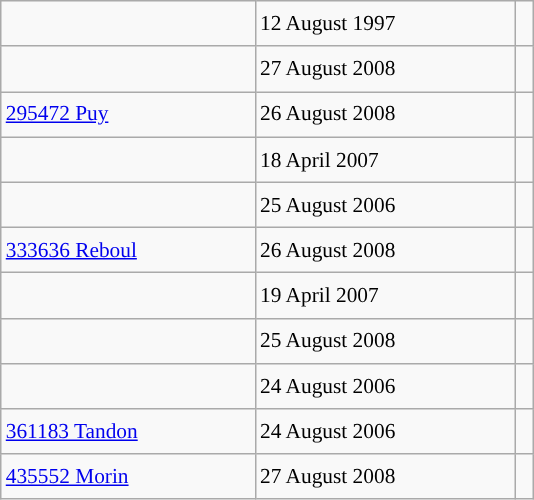<table class="wikitable" style="font-size: 89%; float: left; width: 25em; margin-right: 1em; line-height: 1.65em !important;">
<tr>
<td></td>
<td>12 August 1997</td>
<td></td>
</tr>
<tr>
<td></td>
<td>27 August 2008</td>
<td></td>
</tr>
<tr>
<td><a href='#'>295472 Puy</a></td>
<td>26 August 2008</td>
<td></td>
</tr>
<tr>
<td></td>
<td>18 April 2007</td>
<td></td>
</tr>
<tr>
<td></td>
<td>25 August 2006</td>
<td></td>
</tr>
<tr>
<td><a href='#'>333636 Reboul</a></td>
<td>26 August 2008</td>
<td></td>
</tr>
<tr>
<td></td>
<td>19 April 2007</td>
<td></td>
</tr>
<tr>
<td></td>
<td>25 August 2008</td>
<td></td>
</tr>
<tr>
<td></td>
<td>24 August 2006</td>
<td></td>
</tr>
<tr>
<td><a href='#'>361183 Tandon</a></td>
<td>24 August 2006</td>
<td></td>
</tr>
<tr>
<td><a href='#'>435552 Morin</a></td>
<td>27 August 2008</td>
<td></td>
</tr>
</table>
